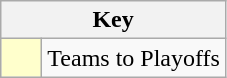<table class="wikitable" style="text-align: center;">
<tr>
<th colspan=2>Key</th>
</tr>
<tr>
<td style="background:#ffffcc; width:20px;"></td>
<td align=left>Teams to Playoffs</td>
</tr>
</table>
